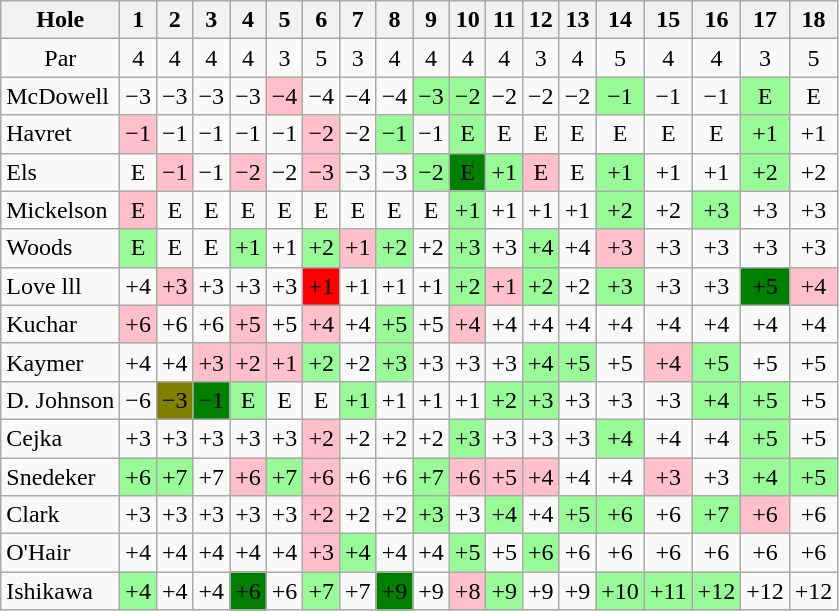<table class="wikitable" style="text-align:center">
<tr>
<th>Hole</th>
<th> 1 </th>
<th> 2 </th>
<th> 3 </th>
<th> 4 </th>
<th> 5 </th>
<th> 6 </th>
<th> 7 </th>
<th> 8 </th>
<th> 9 </th>
<th>10</th>
<th>11</th>
<th>12</th>
<th>13</th>
<th>14</th>
<th>15</th>
<th>16</th>
<th>17</th>
<th>18</th>
</tr>
<tr>
<td>Par</td>
<td>4</td>
<td>4</td>
<td>4</td>
<td>4</td>
<td>3</td>
<td>5</td>
<td>3</td>
<td>4</td>
<td>4</td>
<td>4</td>
<td>4</td>
<td>3</td>
<td>4</td>
<td>5</td>
<td>4</td>
<td>4</td>
<td>3</td>
<td>5</td>
</tr>
<tr>
<td align=left> McDowell</td>
<td>−3</td>
<td>−3</td>
<td>−3</td>
<td>−3</td>
<td style="background: Pink;">−4</td>
<td>−4</td>
<td>−4</td>
<td>−4</td>
<td style="background: PaleGreen;">−3</td>
<td style="background: PaleGreen;">−2</td>
<td>−2</td>
<td>−2</td>
<td>−2</td>
<td style="background: PaleGreen;">−1</td>
<td>−1</td>
<td>−1</td>
<td style="background: PaleGreen;">E</td>
<td>E</td>
</tr>
<tr>
<td align=left> Havret</td>
<td style="background: Pink;">−1</td>
<td>−1</td>
<td>−1</td>
<td>−1</td>
<td>−1</td>
<td style="background: Pink;">−2</td>
<td>−2</td>
<td style="background: PaleGreen;">−1</td>
<td>−1</td>
<td style="background: PaleGreen;">E</td>
<td>E</td>
<td>E</td>
<td>E</td>
<td>E</td>
<td>E</td>
<td>E</td>
<td style="background: PaleGreen;">+1</td>
<td>+1</td>
</tr>
<tr>
<td align=left> Els</td>
<td>E</td>
<td style="background: Pink;">−1</td>
<td>−1</td>
<td style="background: Pink;">−2</td>
<td>−2</td>
<td style="background: Pink;">−3</td>
<td>−3</td>
<td>−3</td>
<td style="background: PaleGreen;">−2</td>
<td style="background: Green;">E</td>
<td style="background: PaleGreen;">+1</td>
<td style="background: Pink;">E</td>
<td>E</td>
<td style="background: PaleGreen;">+1</td>
<td>+1</td>
<td>+1</td>
<td style="background: PaleGreen;">+2</td>
<td>+2</td>
</tr>
<tr>
<td align=left> Mickelson</td>
<td style="background: Pink;">E</td>
<td>E</td>
<td>E</td>
<td>E</td>
<td>E</td>
<td>E</td>
<td>E</td>
<td>E</td>
<td>E</td>
<td style="background: PaleGreen;">+1</td>
<td>+1</td>
<td>+1</td>
<td>+1</td>
<td style="background: PaleGreen;">+2</td>
<td>+2</td>
<td style="background: PaleGreen;">+3</td>
<td>+3</td>
<td>+3</td>
</tr>
<tr>
<td align=left> Woods</td>
<td style="background: PaleGreen;">E</td>
<td>E</td>
<td>E</td>
<td style="background: PaleGreen;">+1</td>
<td>+1</td>
<td style="background: PaleGreen;">+2</td>
<td style="background: Pink;">+1</td>
<td style="background: PaleGreen;">+2</td>
<td>+2</td>
<td style="background: PaleGreen;">+3</td>
<td>+3</td>
<td style="background: PaleGreen;">+4</td>
<td>+4</td>
<td style="background: Pink;">+3</td>
<td>+3</td>
<td>+3</td>
<td>+3</td>
<td>+3</td>
</tr>
<tr>
<td align=left> Love lll</td>
<td>+4</td>
<td style="background: Pink;">+3</td>
<td>+3</td>
<td>+3</td>
<td>+3</td>
<td style="background: Red;">+1</td>
<td>+1</td>
<td>+1</td>
<td>+1</td>
<td style="background: PaleGreen;">+2</td>
<td style="background: Pink;">+1</td>
<td style="background: PaleGreen;">+2</td>
<td>+2</td>
<td style="background: PaleGreen;">+3</td>
<td>+3</td>
<td>+3</td>
<td style="background: Green;">+5</td>
<td style="background: Pink;">+4</td>
</tr>
<tr>
<td align=left> Kuchar</td>
<td style="background: Pink;">+6</td>
<td>+6</td>
<td>+6</td>
<td style="background: Pink;">+5</td>
<td>+5</td>
<td style="background: Pink;">+4</td>
<td>+4</td>
<td style="background: PaleGreen;">+5</td>
<td>+5</td>
<td style="background: Pink;">+4</td>
<td>+4</td>
<td>+4</td>
<td>+4</td>
<td>+4</td>
<td>+4</td>
<td>+4</td>
<td>+4</td>
<td>+4</td>
</tr>
<tr>
<td align=left> Kaymer</td>
<td>+4</td>
<td>+4</td>
<td style="background: Pink;">+3</td>
<td style="background: Pink;">+2</td>
<td style="background: Pink;">+1</td>
<td style="background: PaleGreen;">+2</td>
<td>+2</td>
<td style="background: PaleGreen;">+3</td>
<td>+3</td>
<td>+3</td>
<td>+3</td>
<td style="background: PaleGreen;">+4</td>
<td style="background: PaleGreen;">+5</td>
<td>+5</td>
<td style="background: Pink;">+4</td>
<td style="background: PaleGreen;">+5</td>
<td>+5</td>
<td>+5</td>
</tr>
<tr>
<td align=left> D. Johnson</td>
<td>−6</td>
<td style="background: Olive;">−3</td>
<td style="background: Green;">−1</td>
<td style="background: PaleGreen;">E</td>
<td>E</td>
<td>E</td>
<td style="background: PaleGreen;">+1</td>
<td>+1</td>
<td>+1</td>
<td>+1</td>
<td style="background: PaleGreen;">+2</td>
<td style="background: PaleGreen;">+3</td>
<td>+3</td>
<td>+3</td>
<td>+3</td>
<td style="background: PaleGreen;">+4</td>
<td style="background: PaleGreen;">+5</td>
<td>+5</td>
</tr>
<tr>
<td align=left> Cejka</td>
<td>+3</td>
<td>+3</td>
<td>+3</td>
<td>+3</td>
<td>+3</td>
<td style="background: Pink;">+2</td>
<td>+2</td>
<td>+2</td>
<td>+2</td>
<td style="background: PaleGreen;">+3</td>
<td>+3</td>
<td>+3</td>
<td>+3</td>
<td style="background: PaleGreen;">+4</td>
<td>+4</td>
<td>+4</td>
<td style="background: PaleGreen;">+5</td>
<td>+5</td>
</tr>
<tr>
<td align=left> Snedeker</td>
<td style="background: PaleGreen;">+6</td>
<td style="background: PaleGreen;">+7</td>
<td>+7</td>
<td style="background: Pink;">+6</td>
<td style="background: PaleGreen;">+7</td>
<td style="background: Pink;">+6</td>
<td>+6</td>
<td>+6</td>
<td style="background: PaleGreen;">+7</td>
<td style="background: Pink;">+6</td>
<td style="background: Pink;">+5</td>
<td style="background: Pink;">+4</td>
<td>+4</td>
<td>+4</td>
<td style="background: Pink;">+3</td>
<td>+3</td>
<td style="background: PaleGreen;">+4</td>
<td style="background: PaleGreen;">+5</td>
</tr>
<tr>
<td align=left> Clark</td>
<td>+3</td>
<td>+3</td>
<td>+3</td>
<td>+3</td>
<td>+3</td>
<td style="background: Pink;">+2</td>
<td>+2</td>
<td>+2</td>
<td style="background: PaleGreen;">+3</td>
<td>+3</td>
<td style="background: PaleGreen;">+4</td>
<td>+4</td>
<td style="background: PaleGreen;">+5</td>
<td style="background: PaleGreen;">+6</td>
<td>+6</td>
<td style="background: PaleGreen;">+7</td>
<td style="background: Pink;">+6</td>
<td>+6</td>
</tr>
<tr>
<td align=left> O'Hair</td>
<td>+4</td>
<td>+4</td>
<td>+4</td>
<td>+4</td>
<td>+4</td>
<td style="background: Pink;">+3</td>
<td style="background: PaleGreen;">+4</td>
<td>+4</td>
<td>+4</td>
<td style="background: PaleGreen;">+5</td>
<td>+5</td>
<td style="background: PaleGreen;">+6</td>
<td>+6</td>
<td>+6</td>
<td>+6</td>
<td>+6</td>
<td>+6</td>
<td>+6</td>
</tr>
<tr>
<td align=left> Ishikawa</td>
<td style="background: PaleGreen;">+4</td>
<td>+4</td>
<td>+4</td>
<td style="background: Green;">+6</td>
<td>+6</td>
<td style="background: PaleGreen;">+7</td>
<td>+7</td>
<td style="background: Green;">+9</td>
<td>+9</td>
<td style="background: Pink;">+8</td>
<td style="background: PaleGreen;">+9</td>
<td>+9</td>
<td>+9</td>
<td style="background: PaleGreen;">+10</td>
<td style="background: PaleGreen;">+11</td>
<td style="background: PaleGreen;">+12</td>
<td>+12</td>
<td>+12</td>
</tr>
</table>
